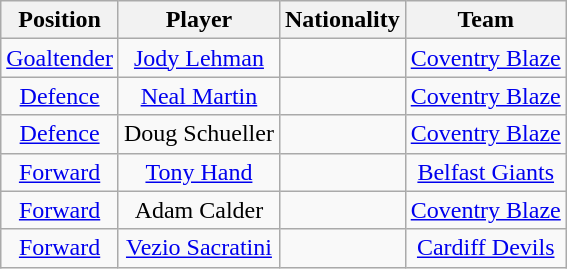<table class="wikitable">
<tr>
<th>Position</th>
<th>Player</th>
<th>Nationality</th>
<th>Team</th>
</tr>
<tr align="center">
<td><a href='#'>Goaltender</a></td>
<td><a href='#'>Jody Lehman</a></td>
<td></td>
<td><a href='#'>Coventry Blaze</a></td>
</tr>
<tr align="center">
<td><a href='#'>Defence</a></td>
<td><a href='#'>Neal Martin</a></td>
<td></td>
<td><a href='#'>Coventry Blaze</a></td>
</tr>
<tr align="center">
<td><a href='#'>Defence</a></td>
<td>Doug Schueller</td>
<td></td>
<td><a href='#'>Coventry Blaze</a></td>
</tr>
<tr align="center">
<td><a href='#'>Forward</a></td>
<td><a href='#'>Tony Hand</a></td>
<td></td>
<td><a href='#'>Belfast Giants</a></td>
</tr>
<tr align="center">
<td><a href='#'>Forward</a></td>
<td>Adam Calder</td>
<td></td>
<td><a href='#'>Coventry Blaze</a></td>
</tr>
<tr align="center">
<td><a href='#'>Forward</a></td>
<td><a href='#'>Vezio Sacratini</a></td>
<td></td>
<td><a href='#'>Cardiff Devils</a></td>
</tr>
</table>
